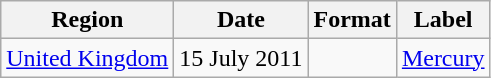<table class=wikitable>
<tr>
<th>Region</th>
<th>Date</th>
<th>Format</th>
<th>Label</th>
</tr>
<tr>
<td><a href='#'>United Kingdom</a></td>
<td>15 July 2011</td>
<td></td>
<td><a href='#'>Mercury</a></td>
</tr>
</table>
